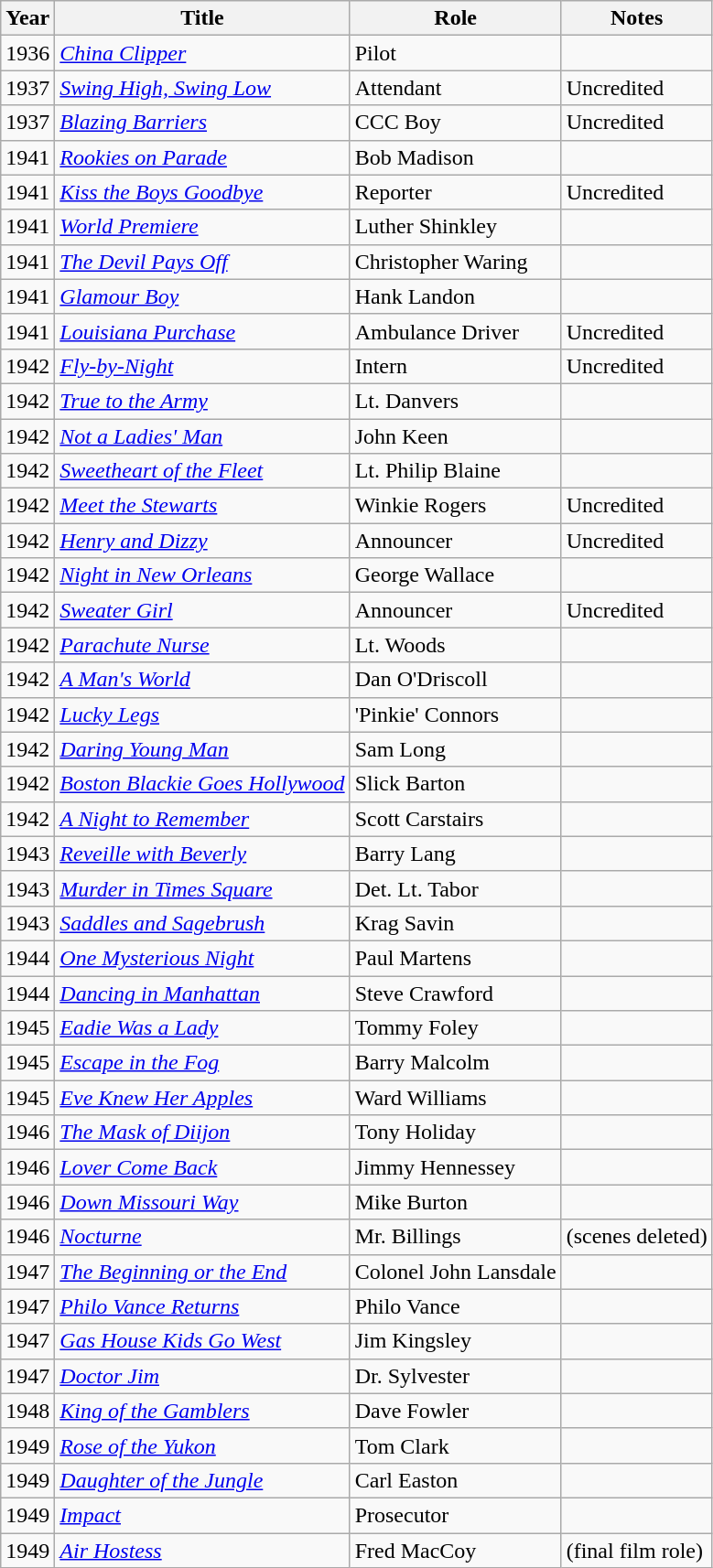<table class="wikitable">
<tr>
<th>Year</th>
<th>Title</th>
<th>Role</th>
<th>Notes</th>
</tr>
<tr>
<td>1936</td>
<td><em><a href='#'>China Clipper</a></em></td>
<td>Pilot</td>
<td></td>
</tr>
<tr>
<td>1937</td>
<td><em><a href='#'>Swing High, Swing Low</a></em></td>
<td>Attendant</td>
<td>Uncredited</td>
</tr>
<tr>
<td>1937</td>
<td><em><a href='#'>Blazing Barriers</a></em></td>
<td>CCC Boy</td>
<td>Uncredited</td>
</tr>
<tr>
<td>1941</td>
<td><em><a href='#'>Rookies on Parade</a></em></td>
<td>Bob Madison</td>
<td></td>
</tr>
<tr>
<td>1941</td>
<td><em><a href='#'>Kiss the Boys Goodbye</a></em></td>
<td>Reporter</td>
<td>Uncredited</td>
</tr>
<tr>
<td>1941</td>
<td><em><a href='#'>World Premiere</a></em></td>
<td>Luther Shinkley</td>
<td></td>
</tr>
<tr>
<td>1941</td>
<td><em><a href='#'>The Devil Pays Off</a></em></td>
<td>Christopher Waring</td>
<td></td>
</tr>
<tr>
<td>1941</td>
<td><em><a href='#'>Glamour Boy</a></em></td>
<td>Hank Landon</td>
<td></td>
</tr>
<tr>
<td>1941</td>
<td><em><a href='#'>Louisiana Purchase</a></em></td>
<td>Ambulance Driver</td>
<td>Uncredited</td>
</tr>
<tr>
<td>1942</td>
<td><em><a href='#'>Fly-by-Night</a></em></td>
<td>Intern</td>
<td>Uncredited</td>
</tr>
<tr>
<td>1942</td>
<td><em><a href='#'>True to the Army</a></em></td>
<td>Lt. Danvers</td>
<td></td>
</tr>
<tr>
<td>1942</td>
<td><em><a href='#'>Not a Ladies' Man</a></em></td>
<td>John Keen</td>
<td></td>
</tr>
<tr>
<td>1942</td>
<td><em><a href='#'>Sweetheart of the Fleet</a></em></td>
<td>Lt. Philip Blaine</td>
<td></td>
</tr>
<tr>
<td>1942</td>
<td><em><a href='#'>Meet the Stewarts</a></em></td>
<td>Winkie Rogers</td>
<td>Uncredited</td>
</tr>
<tr>
<td>1942</td>
<td><em><a href='#'>Henry and Dizzy</a></em></td>
<td>Announcer</td>
<td>Uncredited</td>
</tr>
<tr>
<td>1942</td>
<td><em><a href='#'>Night in New Orleans</a></em></td>
<td>George Wallace</td>
<td></td>
</tr>
<tr>
<td>1942</td>
<td><em><a href='#'>Sweater Girl</a></em></td>
<td>Announcer</td>
<td>Uncredited</td>
</tr>
<tr>
<td>1942</td>
<td><em><a href='#'>Parachute Nurse</a></em></td>
<td>Lt. Woods</td>
<td></td>
</tr>
<tr>
<td>1942</td>
<td><em><a href='#'>A Man's World</a></em></td>
<td>Dan O'Driscoll</td>
<td></td>
</tr>
<tr>
<td>1942</td>
<td><em><a href='#'>Lucky Legs</a></em></td>
<td>'Pinkie' Connors</td>
<td></td>
</tr>
<tr>
<td>1942</td>
<td><em><a href='#'>Daring Young Man</a></em></td>
<td>Sam Long</td>
<td></td>
</tr>
<tr>
<td>1942</td>
<td><em><a href='#'>Boston Blackie Goes Hollywood</a></em></td>
<td>Slick Barton</td>
<td></td>
</tr>
<tr>
<td>1942</td>
<td><em><a href='#'>A Night to Remember</a></em></td>
<td>Scott Carstairs</td>
<td></td>
</tr>
<tr>
<td>1943</td>
<td><em><a href='#'>Reveille with Beverly</a></em></td>
<td>Barry Lang</td>
<td></td>
</tr>
<tr>
<td>1943</td>
<td><em><a href='#'>Murder in Times Square</a></em></td>
<td>Det. Lt. Tabor</td>
<td></td>
</tr>
<tr>
<td>1943</td>
<td><em><a href='#'>Saddles and Sagebrush</a></em></td>
<td>Krag Savin</td>
<td></td>
</tr>
<tr>
<td>1944</td>
<td><em><a href='#'>One Mysterious Night</a></em></td>
<td>Paul Martens</td>
<td></td>
</tr>
<tr>
<td>1944</td>
<td><em><a href='#'>Dancing in Manhattan</a></em></td>
<td>Steve Crawford</td>
<td></td>
</tr>
<tr>
<td>1945</td>
<td><em><a href='#'>Eadie Was a Lady</a></em></td>
<td>Tommy Foley</td>
<td></td>
</tr>
<tr>
<td>1945</td>
<td><em><a href='#'>Escape in the Fog</a></em></td>
<td>Barry Malcolm</td>
<td></td>
</tr>
<tr>
<td>1945</td>
<td><em><a href='#'>Eve Knew Her Apples</a></em></td>
<td>Ward Williams</td>
<td></td>
</tr>
<tr>
<td>1946</td>
<td><em><a href='#'>The Mask of Diijon</a></em></td>
<td>Tony Holiday</td>
<td></td>
</tr>
<tr>
<td>1946</td>
<td><em><a href='#'>Lover Come Back</a></em></td>
<td>Jimmy Hennessey</td>
<td></td>
</tr>
<tr>
<td>1946</td>
<td><em><a href='#'>Down Missouri Way</a></em></td>
<td>Mike Burton</td>
<td></td>
</tr>
<tr>
<td>1946</td>
<td><em><a href='#'>Nocturne</a></em></td>
<td>Mr. Billings</td>
<td>(scenes deleted)</td>
</tr>
<tr>
<td>1947</td>
<td><em><a href='#'>The Beginning or the End</a></em></td>
<td>Colonel John Lansdale</td>
<td></td>
</tr>
<tr>
<td>1947</td>
<td><em><a href='#'>Philo Vance Returns</a></em></td>
<td>Philo Vance</td>
<td></td>
</tr>
<tr>
<td>1947</td>
<td><em><a href='#'>Gas House Kids Go West</a></em></td>
<td>Jim Kingsley</td>
<td></td>
</tr>
<tr>
<td>1947</td>
<td><em><a href='#'>Doctor Jim</a></em></td>
<td>Dr. Sylvester</td>
<td></td>
</tr>
<tr>
<td>1948</td>
<td><em><a href='#'>King of the Gamblers</a></em></td>
<td>Dave Fowler</td>
<td></td>
</tr>
<tr>
<td>1949</td>
<td><em><a href='#'>Rose of the Yukon</a></em></td>
<td>Tom Clark</td>
<td></td>
</tr>
<tr>
<td>1949</td>
<td><em><a href='#'>Daughter of the Jungle</a></em></td>
<td>Carl Easton</td>
<td></td>
</tr>
<tr>
<td>1949</td>
<td><em><a href='#'>Impact</a></em></td>
<td>Prosecutor</td>
<td></td>
</tr>
<tr>
<td>1949</td>
<td><em><a href='#'>Air Hostess</a></em></td>
<td>Fred MacCoy</td>
<td>(final film role)</td>
</tr>
</table>
